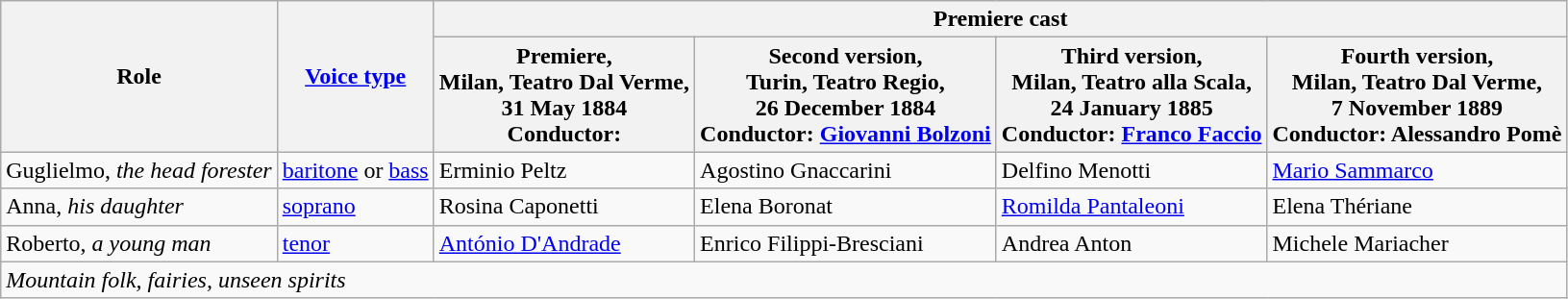<table class="wikitable">
<tr>
<th rowspan=2>Role</th>
<th rowspan=2><a href='#'>Voice type</a></th>
<th colspan=4>Premiere cast</th>
</tr>
<tr>
<th>Premiere,<br>Milan, Teatro Dal Verme,<br>31 May 1884<br>Conductor:</th>
<th>Second version,<br>Turin, Teatro Regio,<br>26 December 1884<br>Conductor: <a href='#'>Giovanni Bolzoni</a></th>
<th>Third version,<br>Milan, Teatro alla Scala,<br>24 January 1885<br>Conductor: <a href='#'>Franco Faccio</a></th>
<th>Fourth version,<br>Milan, Teatro Dal Verme,<br>7 November 1889<br>Conductor: Alessandro Pomè</th>
</tr>
<tr>
<td>Guglielmo, <em>the head forester</em></td>
<td><a href='#'>baritone</a> or <a href='#'>bass</a></td>
<td>Erminio Peltz</td>
<td>Agostino Gnaccarini</td>
<td>Delfino Menotti</td>
<td><a href='#'>Mario Sammarco</a></td>
</tr>
<tr>
<td>Anna, <em>his daughter</em></td>
<td><a href='#'>soprano</a></td>
<td>Rosina Caponetti</td>
<td>Elena Boronat</td>
<td><a href='#'>Romilda Pantaleoni</a></td>
<td>Elena Thériane</td>
</tr>
<tr>
<td>Roberto, <em>a young man</em></td>
<td><a href='#'>tenor</a></td>
<td><a href='#'>António D'Andrade</a></td>
<td>Enrico Filippi-Bresciani</td>
<td>Andrea Anton</td>
<td>Michele Mariacher</td>
</tr>
<tr>
<td colspan="6"><em>Mountain folk, fairies, unseen spirits</em></td>
</tr>
</table>
